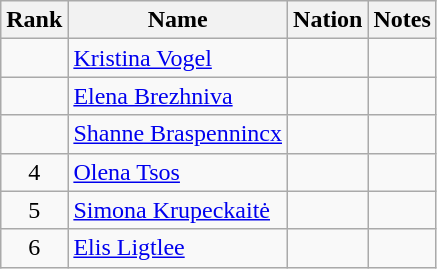<table class="wikitable sortable" style="text-align:center">
<tr>
<th>Rank</th>
<th>Name</th>
<th>Nation</th>
<th>Notes</th>
</tr>
<tr>
<td></td>
<td align=left><a href='#'>Kristina Vogel</a></td>
<td align=left></td>
<td></td>
</tr>
<tr>
<td></td>
<td align=left><a href='#'>Elena Brezhniva</a></td>
<td align=left></td>
<td></td>
</tr>
<tr>
<td></td>
<td align=left><a href='#'>Shanne Braspennincx</a></td>
<td align=left></td>
<td></td>
</tr>
<tr>
<td>4</td>
<td align=left><a href='#'>Olena Tsos</a></td>
<td align=left></td>
<td></td>
</tr>
<tr>
<td>5</td>
<td align=left><a href='#'>Simona Krupeckaitė</a></td>
<td align=left></td>
<td></td>
</tr>
<tr>
<td>6</td>
<td align=left><a href='#'>Elis Ligtlee</a></td>
<td align=left></td>
<td></td>
</tr>
</table>
